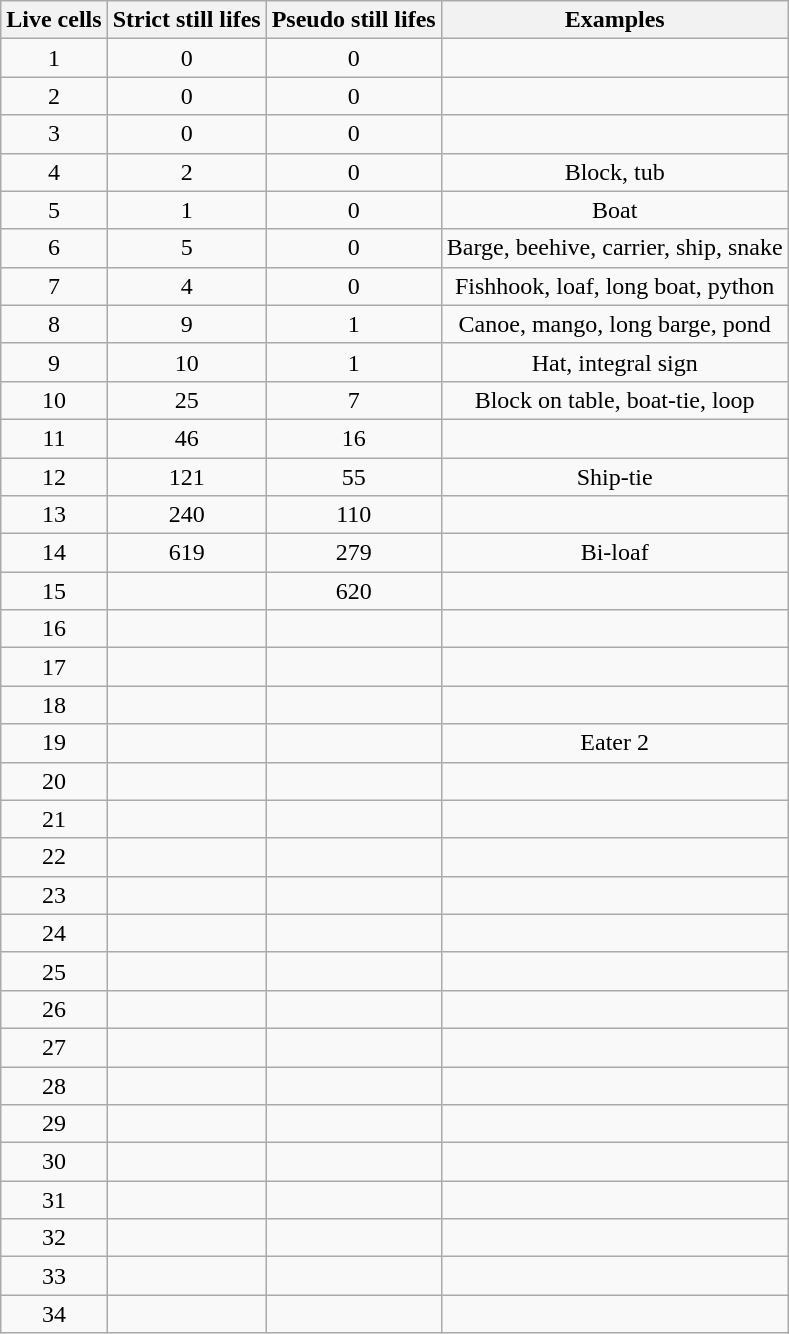<table class="wikitable" style="text-align:center">
<tr>
<th>Live cells</th>
<th>Strict still lifes</th>
<th>Pseudo still lifes</th>
<th>Examples</th>
</tr>
<tr>
<td>1</td>
<td>0</td>
<td>0</td>
<td></td>
</tr>
<tr>
<td>2</td>
<td>0</td>
<td>0</td>
<td></td>
</tr>
<tr>
<td>3</td>
<td>0</td>
<td>0</td>
<td></td>
</tr>
<tr>
<td>4</td>
<td>2</td>
<td>0</td>
<td>Block, tub</td>
</tr>
<tr>
<td>5</td>
<td>1</td>
<td>0</td>
<td>Boat</td>
</tr>
<tr>
<td>6</td>
<td>5</td>
<td>0</td>
<td>Barge, beehive, carrier, ship, snake</td>
</tr>
<tr>
<td>7</td>
<td>4</td>
<td>0</td>
<td>Fishhook, loaf, long boat, python</td>
</tr>
<tr>
<td>8</td>
<td>9</td>
<td>1</td>
<td>Canoe, mango, long barge, pond</td>
</tr>
<tr>
<td>9</td>
<td>10</td>
<td>1</td>
<td>Hat, integral sign</td>
</tr>
<tr>
<td>10</td>
<td>25</td>
<td>7</td>
<td>Block on table, boat-tie, loop</td>
</tr>
<tr>
<td>11</td>
<td>46</td>
<td>16</td>
<td></td>
</tr>
<tr>
<td>12</td>
<td>121</td>
<td>55</td>
<td>Ship-tie </td>
</tr>
<tr>
<td>13</td>
<td>240</td>
<td>110</td>
<td></td>
</tr>
<tr>
<td>14</td>
<td>619</td>
<td>279</td>
<td>Bi-loaf </td>
</tr>
<tr>
<td>15</td>
<td></td>
<td>620</td>
<td></td>
</tr>
<tr>
<td>16</td>
<td></td>
<td></td>
<td></td>
</tr>
<tr>
<td>17</td>
<td></td>
<td></td>
<td></td>
</tr>
<tr>
<td>18</td>
<td></td>
<td></td>
<td></td>
</tr>
<tr>
<td>19</td>
<td></td>
<td></td>
<td>Eater 2</td>
</tr>
<tr>
<td>20</td>
<td></td>
<td></td>
<td></td>
</tr>
<tr>
<td>21</td>
<td></td>
<td></td>
<td></td>
</tr>
<tr>
<td>22</td>
<td></td>
<td></td>
<td></td>
</tr>
<tr>
<td>23</td>
<td></td>
<td></td>
<td></td>
</tr>
<tr>
<td>24</td>
<td></td>
<td></td>
<td></td>
</tr>
<tr>
<td>25</td>
<td></td>
<td></td>
<td></td>
</tr>
<tr>
<td>26</td>
<td></td>
<td></td>
<td></td>
</tr>
<tr>
<td>27</td>
<td></td>
<td></td>
<td></td>
</tr>
<tr>
<td>28</td>
<td></td>
<td></td>
<td></td>
</tr>
<tr>
<td>29</td>
<td></td>
<td></td>
<td></td>
</tr>
<tr>
<td>30</td>
<td></td>
<td></td>
<td></td>
</tr>
<tr>
<td>31</td>
<td></td>
<td></td>
<td></td>
</tr>
<tr>
<td>32</td>
<td></td>
<td></td>
<td></td>
</tr>
<tr>
<td>33</td>
<td></td>
<td></td>
<td></td>
</tr>
<tr>
<td>34</td>
<td></td>
<td></td>
<td></td>
</tr>
</table>
